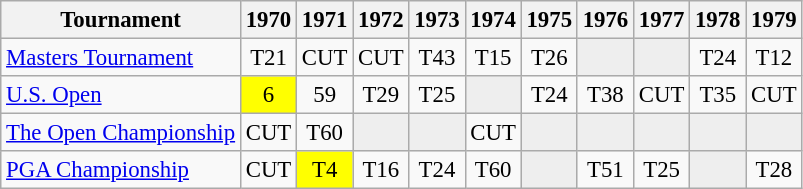<table class="wikitable" style="font-size:95%;text-align:center;">
<tr>
<th>Tournament</th>
<th>1970</th>
<th>1971</th>
<th>1972</th>
<th>1973</th>
<th>1974</th>
<th>1975</th>
<th>1976</th>
<th>1977</th>
<th>1978</th>
<th>1979</th>
</tr>
<tr>
<td align=left><a href='#'>Masters Tournament</a></td>
<td>T21</td>
<td>CUT</td>
<td>CUT</td>
<td>T43</td>
<td>T15</td>
<td>T26</td>
<td style="background:#eeeeee;"></td>
<td style="background:#eeeeee;"></td>
<td>T24</td>
<td>T12</td>
</tr>
<tr>
<td align=left><a href='#'>U.S. Open</a></td>
<td style="background:yellow;">6</td>
<td>59</td>
<td>T29</td>
<td>T25</td>
<td style="background:#eeeeee;"></td>
<td>T24</td>
<td>T38</td>
<td>CUT</td>
<td>T35</td>
<td>CUT</td>
</tr>
<tr>
<td align=left><a href='#'>The Open Championship</a></td>
<td>CUT</td>
<td>T60</td>
<td style="background:#eeeeee;"></td>
<td style="background:#eeeeee;"></td>
<td>CUT</td>
<td style="background:#eeeeee;"></td>
<td style="background:#eeeeee;"></td>
<td style="background:#eeeeee;"></td>
<td style="background:#eeeeee;"></td>
<td style="background:#eeeeee;"></td>
</tr>
<tr>
<td align=left><a href='#'>PGA Championship</a></td>
<td>CUT</td>
<td style="background:yellow;">T4</td>
<td>T16</td>
<td>T24</td>
<td>T60</td>
<td style="background:#eeeeee;"></td>
<td>T51</td>
<td>T25</td>
<td style="background:#eeeeee;"></td>
<td>T28</td>
</tr>
</table>
